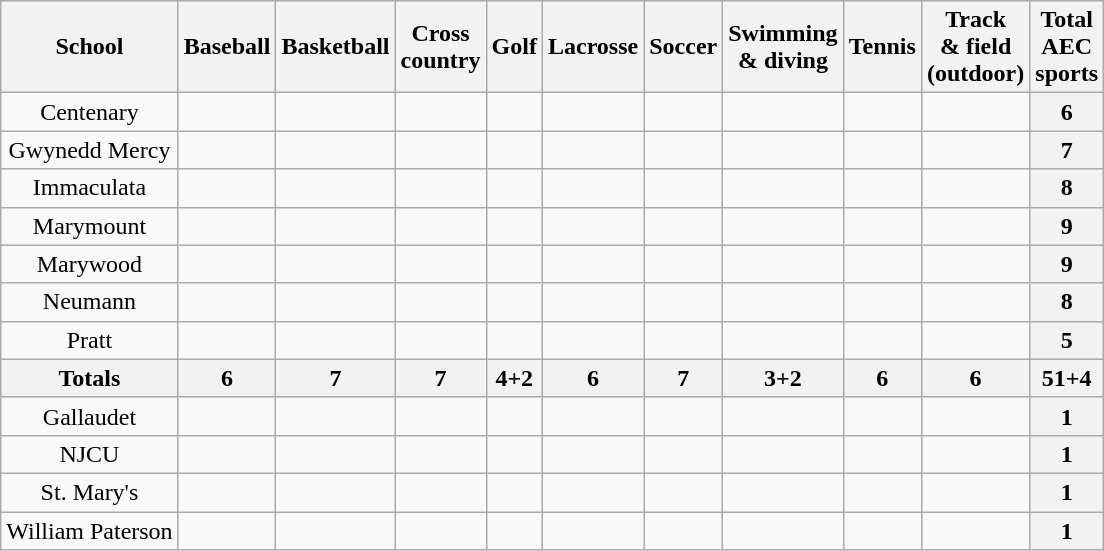<table class="wikitable" style="text-align:center">
<tr>
<th>School</th>
<th>Baseball</th>
<th>Basketball</th>
<th>Cross<br>country</th>
<th>Golf</th>
<th>Lacrosse</th>
<th>Soccer</th>
<th>Swimming<br>& diving</th>
<th>Tennis</th>
<th>Track<br>& field<br>(outdoor)</th>
<th>Total<br>AEC<br>sports</th>
</tr>
<tr>
<td>Centenary</td>
<td></td>
<td></td>
<td></td>
<td></td>
<td></td>
<td></td>
<td></td>
<td></td>
<td></td>
<th>6</th>
</tr>
<tr>
<td>Gwynedd Mercy</td>
<td></td>
<td></td>
<td></td>
<td></td>
<td></td>
<td></td>
<td></td>
<td></td>
<td></td>
<th>7</th>
</tr>
<tr>
<td>Immaculata</td>
<td></td>
<td></td>
<td></td>
<td></td>
<td></td>
<td></td>
<td></td>
<td></td>
<td></td>
<th>8</th>
</tr>
<tr>
<td>Marymount</td>
<td></td>
<td></td>
<td></td>
<td></td>
<td></td>
<td></td>
<td></td>
<td></td>
<td></td>
<th>9</th>
</tr>
<tr>
<td>Marywood</td>
<td></td>
<td></td>
<td></td>
<td></td>
<td></td>
<td></td>
<td></td>
<td></td>
<td></td>
<th>9</th>
</tr>
<tr>
<td>Neumann</td>
<td></td>
<td></td>
<td></td>
<td></td>
<td></td>
<td></td>
<td></td>
<td></td>
<td></td>
<th>8</th>
</tr>
<tr>
<td> Pratt</td>
<td></td>
<td></td>
<td></td>
<td></td>
<td></td>
<td></td>
<td></td>
<td></td>
<td></td>
<th>5</th>
</tr>
<tr>
<th>Totals</th>
<th>6</th>
<th>7</th>
<th>7</th>
<th>4+2</th>
<th>6</th>
<th>7</th>
<th>3+2</th>
<th>6</th>
<th>6</th>
<th>51+4</th>
</tr>
<tr>
<td> Gallaudet</td>
<td></td>
<td></td>
<td></td>
<td></td>
<td></td>
<td></td>
<td></td>
<td></td>
<td></td>
<th>1</th>
</tr>
<tr>
<td> NJCU</td>
<td></td>
<td></td>
<td></td>
<td></td>
<td></td>
<td></td>
<td></td>
<td></td>
<td></td>
<th>1</th>
</tr>
<tr>
<td> St. Mary's</td>
<td></td>
<td></td>
<td></td>
<td></td>
<td></td>
<td></td>
<td></td>
<td></td>
<td></td>
<th>1</th>
</tr>
<tr>
<td> William Paterson</td>
<td></td>
<td></td>
<td></td>
<td></td>
<td></td>
<td></td>
<td></td>
<td></td>
<td></td>
<th>1</th>
</tr>
</table>
